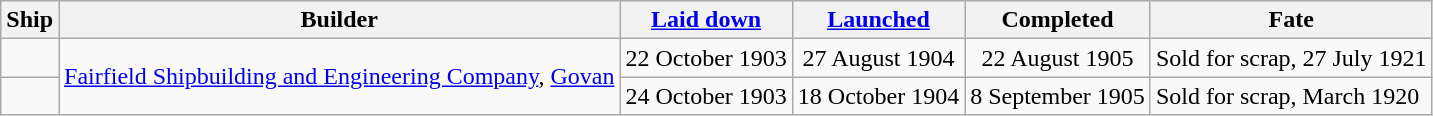<table class="wikitable plainrowheaders">
<tr>
<th scope="col">Ship</th>
<th scope="col">Builder</th>
<th scope="col"><a href='#'>Laid down</a></th>
<th scope="col"><a href='#'>Launched</a></th>
<th scope="col">Completed</th>
<th scope="col">Fate</th>
</tr>
<tr>
<td scope="row"></td>
<td rowspan=2><a href='#'>Fairfield Shipbuilding and Engineering Company</a>, <a href='#'>Govan</a></td>
<td align=center>22 October 1903</td>
<td align=center>27 August 1904</td>
<td align=center>22 August 1905</td>
<td>Sold for scrap, 27 July 1921</td>
</tr>
<tr>
<td scope="row"></td>
<td align=center>24 October 1903</td>
<td align=center>18 October 1904</td>
<td align=center>8 September 1905</td>
<td>Sold for scrap, March 1920</td>
</tr>
</table>
